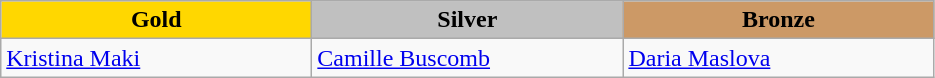<table class="wikitable" style="text-align:left">
<tr align="center">
<td width=200 bgcolor=gold><strong>Gold</strong></td>
<td width=200 bgcolor=silver><strong>Silver</strong></td>
<td width=200 bgcolor=CC9966><strong>Bronze</strong></td>
</tr>
<tr>
<td><a href='#'>Kristina Maki</a><br><em></em></td>
<td><a href='#'>Camille Buscomb</a><br><em></em></td>
<td><a href='#'>Daria Maslova</a><br><em></em></td>
</tr>
</table>
